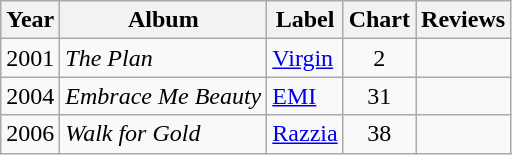<table class="wikitable">
<tr>
<th>Year</th>
<th>Album</th>
<th>Label</th>
<th>Chart</th>
<th>Reviews</th>
</tr>
<tr>
<td>2001</td>
<td><em>The Plan</em></td>
<td><a href='#'>Virgin</a></td>
<td align="center">2</td>
<td><small> </small></td>
</tr>
<tr>
<td>2004</td>
<td><em>Embrace Me Beauty</em></td>
<td><a href='#'>EMI</a></td>
<td align="center">31</td>
<td></td>
</tr>
<tr>
<td>2006</td>
<td><em>Walk for Gold</em></td>
<td><a href='#'>Razzia</a></td>
<td align="center">38</td>
<td></td>
</tr>
</table>
